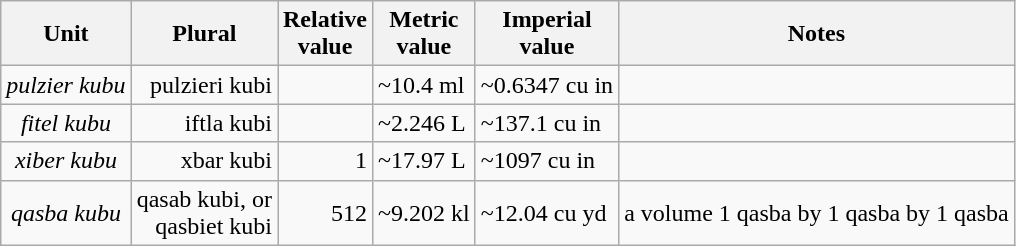<table class="wikitable">
<tr>
<th>Unit</th>
<th>Plural</th>
<th>Relative<br>value</th>
<th>Metric<br>value</th>
<th>Imperial<br>value</th>
<th>Notes</th>
</tr>
<tr>
<td align=center><em>pulzier kubu</em></td>
<td align=right>pulzieri kubi</td>
<td align=right></td>
<td align=left>~10.4 ml</td>
<td align=left>~0.6347 cu in</td>
<td align=right></td>
</tr>
<tr>
<td align=center><em>fitel kubu</em></td>
<td align=right>iftla kubi</td>
<td align=right></td>
<td align=left>~2.246 L</td>
<td align=left>~137.1 cu in</td>
<td align=right></td>
</tr>
<tr>
<td align=center><em>xiber kubu</em></td>
<td align=right>xbar kubi</td>
<td align=right>1</td>
<td align=left>~17.97 L</td>
<td align=left>~1097 cu in</td>
<td align=right></td>
</tr>
<tr>
<td align=center><em>qasba kubu</em></td>
<td align=right>qasab kubi, or<br>qasbiet kubi</td>
<td align=right>512</td>
<td align=left>~9.202 kl</td>
<td align=left>~12.04 cu yd</td>
<td align=right>a volume 1 qasba by 1 qasba by 1 qasba</td>
</tr>
</table>
